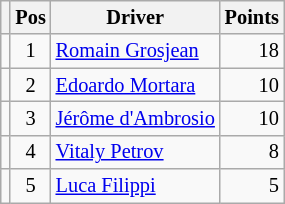<table class="wikitable" style="font-size: 85%;">
<tr>
<th></th>
<th>Pos</th>
<th>Driver</th>
<th>Points</th>
</tr>
<tr>
<td align="left"></td>
<td align="center">1</td>
<td> <a href='#'>Romain Grosjean</a></td>
<td align="right">18</td>
</tr>
<tr>
<td align="left"></td>
<td align="center">2</td>
<td> <a href='#'>Edoardo Mortara</a></td>
<td align="right">10</td>
</tr>
<tr>
<td align="left"></td>
<td align="center">3</td>
<td> <a href='#'>Jérôme d'Ambrosio</a></td>
<td align="right">10</td>
</tr>
<tr>
<td align="left"></td>
<td align="center">4</td>
<td> <a href='#'>Vitaly Petrov</a></td>
<td align="right">8</td>
</tr>
<tr>
<td align="left"></td>
<td align="center">5</td>
<td> <a href='#'>Luca Filippi</a></td>
<td align="right">5</td>
</tr>
</table>
